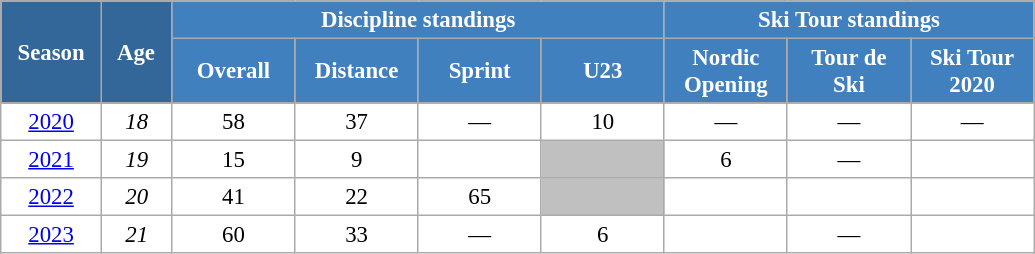<table class="wikitable" style="font-size:95%; text-align:center; border:grey solid 1px; border-collapse:collapse; background:#ffffff;">
<tr>
<th style="background-color:#369; color:white; width:60px;" rowspan="2"> Season </th>
<th style="background-color:#369; color:white; width:40px;" rowspan="2"> Age </th>
<th style="background-color:#4180be; color:white;" colspan="4">Discipline standings</th>
<th style="background-color:#4180be; color:white;" colspan="3">Ski Tour standings</th>
</tr>
<tr>
<th style="background-color:#4180be; color:white; width:75px;">Overall</th>
<th style="background-color:#4180be; color:white; width:75px;">Distance</th>
<th style="background-color:#4180be; color:white; width:75px;">Sprint</th>
<th style="background-color:#4180be; color:white; width:75px;">U23</th>
<th style="background-color:#4180be; color:white; width:75px;">Nordic<br>Opening</th>
<th style="background-color:#4180be; color:white; width:75px;">Tour de<br>Ski</th>
<th style="background-color:#4180be; color:white; width:75px;">Ski Tour<br>2020</th>
</tr>
<tr>
<td><a href='#'>2020</a></td>
<td><em>18</em></td>
<td>58</td>
<td>37</td>
<td>—</td>
<td>10</td>
<td>—</td>
<td>—</td>
<td>—</td>
</tr>
<tr>
<td><a href='#'>2021</a></td>
<td><em>19</em></td>
<td>15</td>
<td>9</td>
<td></td>
<td style="background:silver;"></td>
<td>6</td>
<td>—</td>
<td></td>
</tr>
<tr>
<td><a href='#'>2022</a></td>
<td><em>20</em></td>
<td>41</td>
<td>22</td>
<td>65</td>
<td style="background:silver;"></td>
<td></td>
<td></td>
<td></td>
</tr>
<tr>
<td><a href='#'>2023</a></td>
<td><em>21</em></td>
<td>60</td>
<td>33</td>
<td>—</td>
<td>6</td>
<td></td>
<td>—</td>
<td></td>
</tr>
</table>
